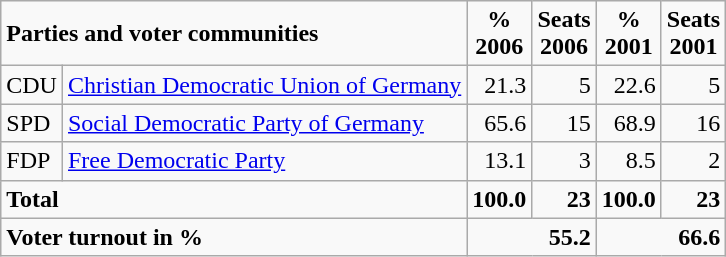<table class="wikitable">
<tr --  class="hintergrundfarbe5">
<td colspan="2"><strong>Parties and voter communities</strong></td>
<td align="center"><strong>%<br>2006</strong></td>
<td align="center"><strong>Seats<br>2006</strong></td>
<td align="center"><strong>%<br>2001</strong></td>
<td align="center"><strong>Seats<br>2001</strong></td>
</tr>
<tr --->
<td>CDU</td>
<td><a href='#'>Christian Democratic Union of Germany</a></td>
<td align="right">21.3</td>
<td align="right">5</td>
<td align="right">22.6</td>
<td align="right">5</td>
</tr>
<tr --->
<td>SPD</td>
<td><a href='#'>Social Democratic Party of Germany</a></td>
<td align="right">65.6</td>
<td align="right">15</td>
<td align="right">68.9</td>
<td align="right">16</td>
</tr>
<tr --->
<td>FDP</td>
<td><a href='#'>Free Democratic Party</a></td>
<td align="right">13.1</td>
<td align="right">3</td>
<td align="right">8.5</td>
<td align="right">2</td>
</tr>
<tr -- class="hintergrundfarbe5">
<td colspan="2"><strong>Total</strong></td>
<td align="right"><strong>100.0</strong></td>
<td align="right"><strong>23</strong></td>
<td align="right"><strong>100.0</strong></td>
<td align="right"><strong>23</strong></td>
</tr>
<tr -- class="hintergrundfarbe5">
<td colspan="2"><strong>Voter turnout in %</strong></td>
<td colspan="2" align="right"><strong>55.2</strong></td>
<td colspan="2" align="right"><strong>66.6</strong></td>
</tr>
</table>
